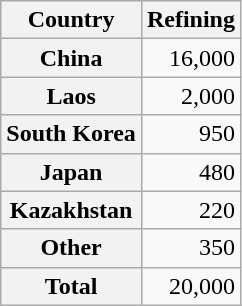<table class=wikitable style="text-align:right">
<tr>
<th>Country</th>
<th>Refining</th>
</tr>
<tr>
<th>China</th>
<td>16,000</td>
</tr>
<tr>
<th>Laos</th>
<td>2,000</td>
</tr>
<tr>
<th>South Korea</th>
<td>950</td>
</tr>
<tr>
<th>Japan</th>
<td>480</td>
</tr>
<tr>
<th>Kazakhstan</th>
<td>220</td>
</tr>
<tr>
<th>Other</th>
<td>350</td>
</tr>
<tr>
<th>Total</th>
<td>20,000</td>
</tr>
</table>
